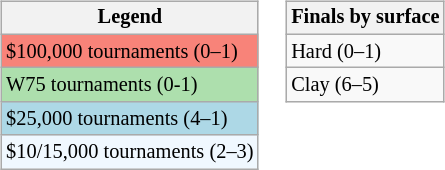<table>
<tr valign=top>
<td><br><table class="wikitable" style="font-size:85%;">
<tr>
<th>Legend</th>
</tr>
<tr style="background:#f88379;">
<td>$100,000 tournaments (0–1)</td>
</tr>
<tr style=background:#addfad>
<td>W75 tournaments (0-1)</td>
</tr>
<tr style="background:lightblue;">
<td>$25,000 tournaments (4–1)</td>
</tr>
<tr style="background:#f0f8ff;">
<td>$10/15,000 tournaments (2–3)</td>
</tr>
</table>
</td>
<td><br><table class="wikitable" style="font-size:85%;">
<tr>
<th>Finals by surface</th>
</tr>
<tr>
<td>Hard (0–1)</td>
</tr>
<tr>
<td>Clay (6–5)</td>
</tr>
</table>
</td>
</tr>
</table>
